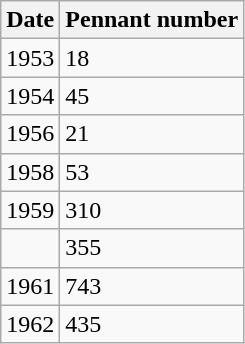<table class="wikitable">
<tr>
<th>Date</th>
<th>Pennant number</th>
</tr>
<tr>
<td>1953</td>
<td>18</td>
</tr>
<tr>
<td>1954</td>
<td>45</td>
</tr>
<tr>
<td>1956</td>
<td>21</td>
</tr>
<tr>
<td>1958</td>
<td>53</td>
</tr>
<tr>
<td>1959</td>
<td>310</td>
</tr>
<tr>
<td></td>
<td>355</td>
</tr>
<tr>
<td>1961</td>
<td>743</td>
</tr>
<tr>
<td>1962</td>
<td>435</td>
</tr>
</table>
